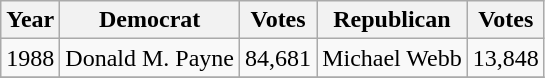<table class="wikitable">
<tr>
<th>Year</th>
<th>Democrat</th>
<th>Votes</th>
<th>Republican</th>
<th>Votes</th>
</tr>
<tr>
<td>1988</td>
<td>Donald M. Payne</td>
<td>84,681</td>
<td>Michael Webb</td>
<td>13,848</td>
</tr>
<tr>
</tr>
</table>
